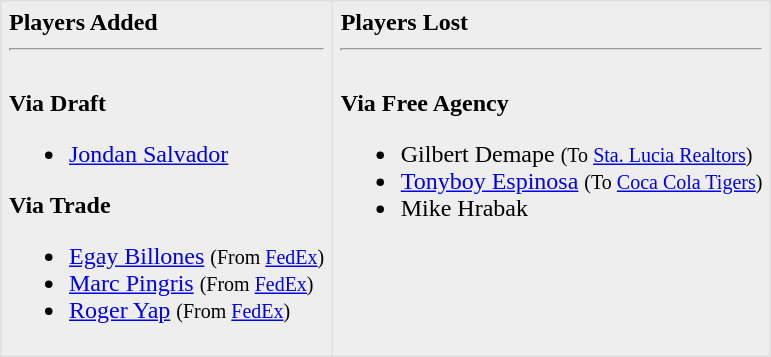<table border=1 style="border-collapse:collapse; background-color:#eeeeee" bordercolor="#DFDFDF" cellpadding="5">
<tr>
<td valign="top"><strong>Players Added</strong> <hr><br><strong>Via Draft</strong><ul><li><a href='#'>Jondan Salvador</a></li></ul><strong>Via Trade</strong><ul><li><a href='#'>Egay Billones</a> <small>(From <a href='#'>FedEx</a>)</small></li><li><a href='#'>Marc Pingris</a> <small>(From <a href='#'>FedEx</a>)</small></li><li><a href='#'>Roger Yap</a> <small>(From <a href='#'>FedEx</a>)</small></li></ul></td>
<td valign="top"><strong>Players Lost</strong> <hr><br><strong>Via Free Agency</strong><ul><li>Gilbert Demape <small>(To <a href='#'>Sta. Lucia Realtors</a>)</small></li><li><a href='#'>Tonyboy Espinosa</a> <small>(To <a href='#'>Coca Cola Tigers</a>)</small></li><li>Mike Hrabak</li></ul></td>
</tr>
</table>
